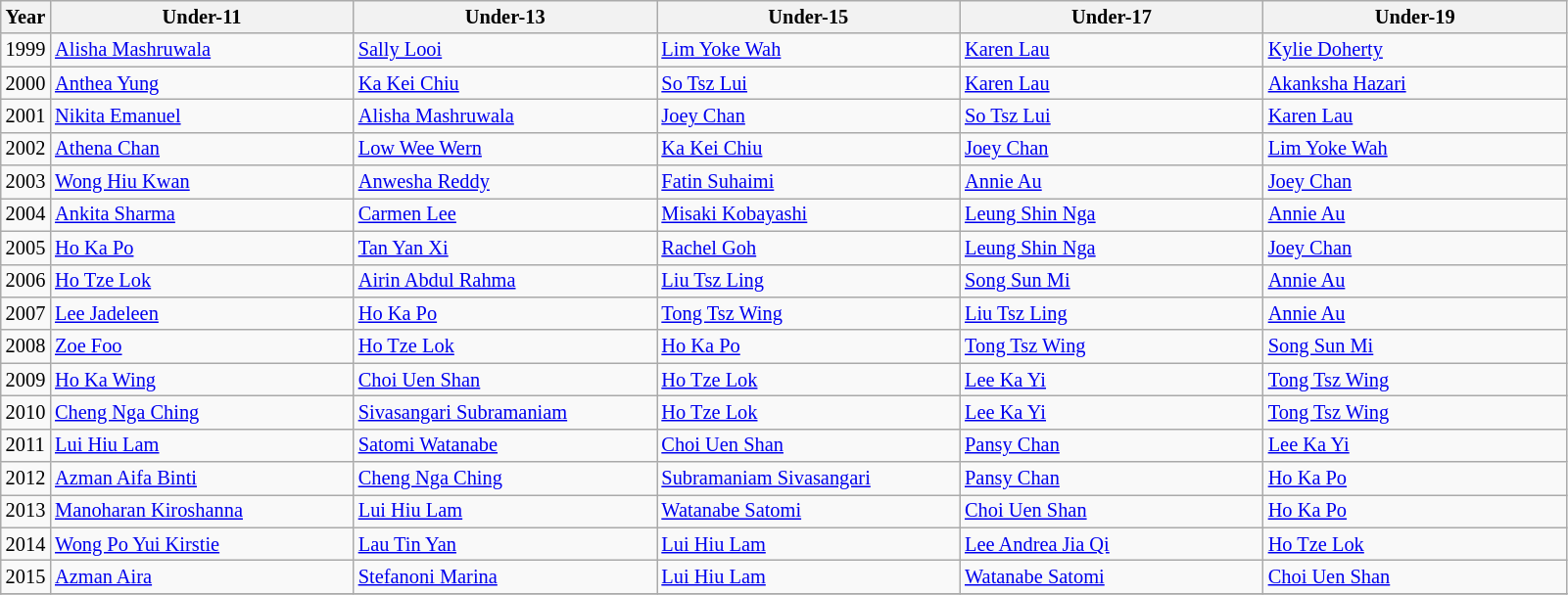<table class="wikitable sortable" style="font-size: 85%">
<tr>
<th>Year</th>
<th width=200>Under-11</th>
<th width=200>Under-13</th>
<th width=200>Under-15</th>
<th width=200>Under-17</th>
<th width=200>Under-19</th>
</tr>
<tr>
<td>1999</td>
<td> <a href='#'>Alisha Mashruwala</a></td>
<td> <a href='#'>Sally Looi</a></td>
<td> <a href='#'>Lim Yoke Wah</a></td>
<td> <a href='#'>Karen Lau</a></td>
<td> <a href='#'>Kylie Doherty</a></td>
</tr>
<tr>
<td>2000</td>
<td> <a href='#'>Anthea Yung</a></td>
<td> <a href='#'>Ka Kei Chiu</a></td>
<td> <a href='#'>So Tsz Lui</a></td>
<td> <a href='#'>Karen Lau</a></td>
<td> <a href='#'>Akanksha Hazari </a></td>
</tr>
<tr>
<td>2001</td>
<td> <a href='#'>Nikita Emanuel</a></td>
<td> <a href='#'>Alisha Mashruwala</a></td>
<td> <a href='#'>Joey Chan</a></td>
<td> <a href='#'>So Tsz Lui</a></td>
<td> <a href='#'>Karen Lau</a></td>
</tr>
<tr>
<td>2002</td>
<td> <a href='#'>Athena Chan</a></td>
<td> <a href='#'>Low Wee Wern</a></td>
<td> <a href='#'>Ka Kei Chiu</a></td>
<td> <a href='#'>Joey Chan</a></td>
<td> <a href='#'>Lim Yoke Wah</a></td>
</tr>
<tr>
<td>2003</td>
<td> <a href='#'>Wong Hiu Kwan</a></td>
<td> <a href='#'>Anwesha Reddy</a></td>
<td> <a href='#'>Fatin Suhaimi</a></td>
<td> <a href='#'>Annie Au</a></td>
<td> <a href='#'>Joey Chan</a></td>
</tr>
<tr>
<td>2004</td>
<td> <a href='#'>Ankita Sharma</a></td>
<td> <a href='#'>Carmen Lee</a></td>
<td> <a href='#'>Misaki Kobayashi</a></td>
<td> <a href='#'>Leung Shin Nga</a></td>
<td> <a href='#'>Annie Au</a></td>
</tr>
<tr>
<td>2005</td>
<td> <a href='#'>Ho Ka Po</a></td>
<td> <a href='#'>Tan Yan Xi</a></td>
<td> <a href='#'>Rachel Goh</a></td>
<td> <a href='#'>Leung Shin Nga</a></td>
<td> <a href='#'>Joey Chan</a></td>
</tr>
<tr>
<td>2006</td>
<td> <a href='#'>Ho Tze Lok</a></td>
<td> <a href='#'>Airin Abdul Rahma</a></td>
<td> <a href='#'>Liu Tsz Ling</a></td>
<td> <a href='#'>Song Sun Mi</a></td>
<td> <a href='#'>Annie Au</a></td>
</tr>
<tr>
<td>2007</td>
<td> <a href='#'>Lee Jadeleen</a></td>
<td> <a href='#'>Ho Ka Po</a></td>
<td> <a href='#'>Tong Tsz Wing</a></td>
<td> <a href='#'>Liu Tsz Ling</a></td>
<td> <a href='#'>Annie Au</a></td>
</tr>
<tr>
<td>2008</td>
<td> <a href='#'>Zoe Foo</a></td>
<td> <a href='#'>Ho Tze Lok</a></td>
<td> <a href='#'>Ho Ka Po</a></td>
<td> <a href='#'>Tong Tsz Wing</a></td>
<td> <a href='#'>Song Sun Mi</a></td>
</tr>
<tr>
<td>2009</td>
<td> <a href='#'>Ho Ka Wing</a></td>
<td> <a href='#'>Choi Uen Shan</a></td>
<td> <a href='#'>Ho Tze Lok</a></td>
<td> <a href='#'>Lee Ka Yi</a></td>
<td> <a href='#'>Tong Tsz Wing</a></td>
</tr>
<tr>
<td>2010</td>
<td> <a href='#'>Cheng Nga Ching</a></td>
<td> <a href='#'>Sivasangari Subramaniam</a></td>
<td> <a href='#'>Ho Tze Lok</a></td>
<td> <a href='#'>Lee Ka Yi</a></td>
<td> <a href='#'>Tong Tsz Wing</a></td>
</tr>
<tr>
<td>2011</td>
<td> <a href='#'>Lui Hiu Lam</a></td>
<td> <a href='#'>Satomi Watanabe</a></td>
<td> <a href='#'>Choi Uen Shan</a></td>
<td> <a href='#'>Pansy Chan</a></td>
<td> <a href='#'>Lee Ka Yi</a></td>
</tr>
<tr>
<td>2012</td>
<td> <a href='#'>Azman Aifa Binti</a></td>
<td> <a href='#'>Cheng Nga Ching</a></td>
<td> <a href='#'>Subramaniam Sivasangari</a></td>
<td> <a href='#'>Pansy Chan</a></td>
<td> <a href='#'>Ho Ka Po</a></td>
</tr>
<tr>
<td>2013</td>
<td> <a href='#'>Manoharan Kiroshanna</a></td>
<td> <a href='#'>Lui Hiu Lam</a></td>
<td> <a href='#'>Watanabe Satomi</a></td>
<td> <a href='#'>Choi Uen Shan</a></td>
<td> <a href='#'>Ho Ka Po</a></td>
</tr>
<tr>
<td>2014</td>
<td> <a href='#'>Wong Po Yui Kirstie</a></td>
<td> <a href='#'>Lau Tin Yan</a></td>
<td> <a href='#'>Lui Hiu Lam</a></td>
<td> <a href='#'>Lee Andrea Jia Qi</a></td>
<td> <a href='#'>Ho Tze Lok</a></td>
</tr>
<tr>
<td>2015</td>
<td> <a href='#'>Azman Aira</a></td>
<td> <a href='#'>Stefanoni Marina</a></td>
<td> <a href='#'>Lui Hiu Lam</a></td>
<td> <a href='#'>Watanabe Satomi</a></td>
<td> <a href='#'>Choi Uen Shan</a></td>
</tr>
<tr>
</tr>
</table>
